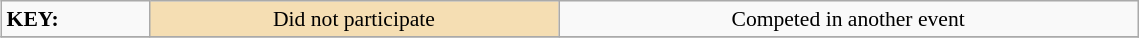<table class="wikitable" style="margin:0.5em; font-size:90%;position:relative;" width=60%>
<tr>
<td><strong>KEY:</strong></td>
<td bgcolor="wheat" align=center>Did not participate</td>
<td align=center>Competed in another event</td>
</tr>
<tr>
</tr>
</table>
